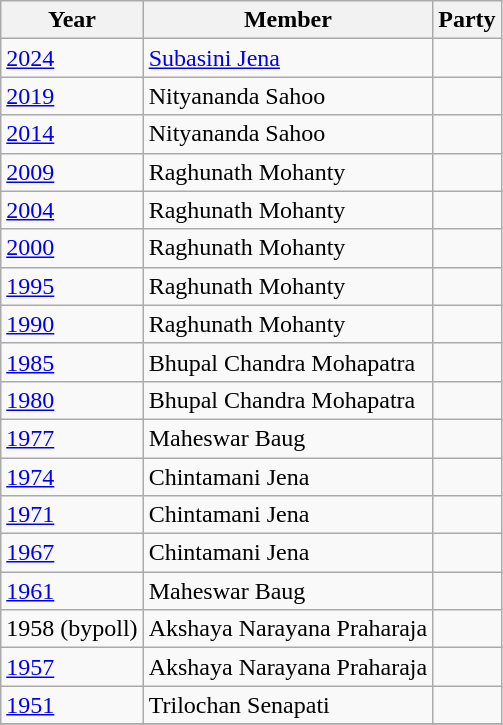<table class="wikitable sortable">
<tr>
<th>Year</th>
<th>Member</th>
<th colspan=2>Party</th>
</tr>
<tr>
<td><a href='#'>2024</a></td>
<td><a href='#'>Subasini Jena</a></td>
<td></td>
</tr>
<tr>
<td><a href='#'>2019</a></td>
<td>Nityananda Sahoo</td>
<td></td>
</tr>
<tr>
<td><a href='#'>2014</a></td>
<td>Nityananda Sahoo</td>
<td></td>
</tr>
<tr>
<td><a href='#'>2009</a></td>
<td>Raghunath Mohanty</td>
<td></td>
</tr>
<tr>
<td><a href='#'>2004</a></td>
<td>Raghunath Mohanty</td>
<td></td>
</tr>
<tr>
<td><a href='#'>2000</a></td>
<td>Raghunath Mohanty</td>
<td></td>
</tr>
<tr>
<td><a href='#'>1995</a></td>
<td>Raghunath Mohanty</td>
<td></td>
</tr>
<tr>
<td><a href='#'>1990</a></td>
<td>Raghunath Mohanty</td>
<td></td>
</tr>
<tr>
<td><a href='#'>1985</a></td>
<td>Bhupal Chandra Mohapatra</td>
<td></td>
</tr>
<tr>
<td><a href='#'>1980</a></td>
<td>Bhupal Chandra Mohapatra</td>
<td></td>
</tr>
<tr>
<td><a href='#'>1977</a></td>
<td>Maheswar Baug</td>
<td></td>
</tr>
<tr>
<td><a href='#'>1974</a></td>
<td>Chintamani Jena</td>
<td></td>
</tr>
<tr>
<td><a href='#'>1971</a></td>
<td>Chintamani Jena</td>
<td></td>
</tr>
<tr>
<td><a href='#'>1967</a></td>
<td>Chintamani Jena</td>
<td></td>
</tr>
<tr>
<td><a href='#'>1961</a></td>
<td>Maheswar Baug</td>
<td></td>
</tr>
<tr>
<td>1958 (bypoll)</td>
<td>Akshaya Narayana Praharaja</td>
<td></td>
</tr>
<tr>
<td><a href='#'>1957</a></td>
<td>Akshaya Narayana Praharaja</td>
<td></td>
</tr>
<tr>
<td><a href='#'>1951</a></td>
<td>Trilochan Senapati</td>
<td></td>
</tr>
<tr>
</tr>
</table>
